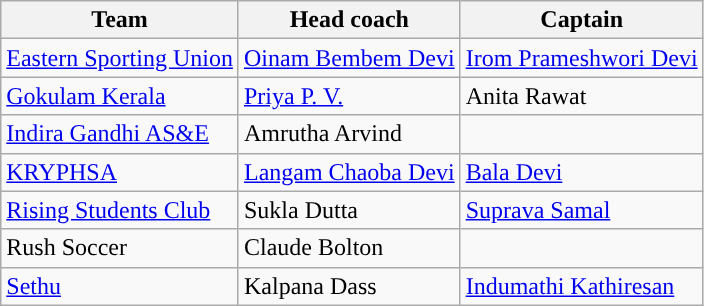<table class="wikitable sortable" style="text-align: left">
<tr>
<th>Team</th>
<th>Head coach</th>
<th>Captain</th>
</tr>
<tr>
<td><a href='#'>Eastern Sporting Union</a></td>
<td> <a href='#'>Oinam Bembem Devi</a></td>
<td> <a href='#'>Irom Prameshwori Devi</a></td>
</tr>
<tr>
<td><a href='#'>Gokulam Kerala</a></td>
<td> <a href='#'>Priya P. V.</a></td>
<td> Anita Rawat</td>
</tr>
<tr>
<td><a href='#'>Indira Gandhi AS&E</a></td>
<td> Amrutha Arvind</td>
<td></td>
</tr>
<tr>
<td><a href='#'>KRYPHSA</a></td>
<td> <a href='#'>Langam Chaoba Devi</a></td>
<td> <a href='#'>Bala Devi</a></td>
</tr>
<tr>
<td><a href='#'>Rising Students Club</a></td>
<td> Sukla Dutta</td>
<td> <a href='#'>Suprava Samal</a></td>
</tr>
<tr>
<td>Rush Soccer</td>
<td> Claude Bolton</td>
<td></td>
</tr>
<tr>
<td><a href='#'>Sethu</a></td>
<td> Kalpana Dass</td>
<td> <a href='#'>Indumathi Kathiresan</a></td>
</tr>
</table>
